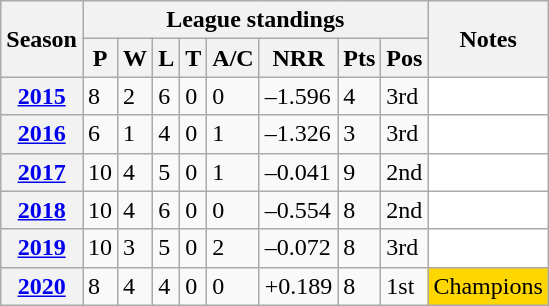<table class="wikitable sortable">
<tr>
<th scope="col" rowspan="2">Season</th>
<th scope="col" colspan="8">League standings</th>
<th scope="col" rowspan="2">Notes</th>
</tr>
<tr>
<th scope="col">P</th>
<th scope="col">W</th>
<th scope="col">L</th>
<th scope="col">T</th>
<th scope="col">A/C</th>
<th scope="col">NRR</th>
<th scope="col">Pts</th>
<th scope="col">Pos</th>
</tr>
<tr>
<th scope="row"><a href='#'>2015</a></th>
<td>8</td>
<td>2</td>
<td>6</td>
<td>0</td>
<td>0</td>
<td>–1.596</td>
<td>4</td>
<td>3rd</td>
<td style="background: white;"></td>
</tr>
<tr>
<th scope="row"><a href='#'>2016</a></th>
<td>6</td>
<td>1</td>
<td>4</td>
<td>0</td>
<td>1</td>
<td>–1.326</td>
<td>3</td>
<td>3rd</td>
<td style="background: white;"></td>
</tr>
<tr>
<th scope="row"><a href='#'>2017</a></th>
<td>10</td>
<td>4</td>
<td>5</td>
<td>0</td>
<td>1</td>
<td>–0.041</td>
<td>9</td>
<td>2nd</td>
<td style="background: white;"></td>
</tr>
<tr>
<th scope="row"><a href='#'>2018</a></th>
<td>10</td>
<td>4</td>
<td>6</td>
<td>0</td>
<td>0</td>
<td>–0.554</td>
<td>8</td>
<td>2nd</td>
<td style="background: white;"></td>
</tr>
<tr>
<th scope="row"><a href='#'>2019</a></th>
<td>10</td>
<td>3</td>
<td>5</td>
<td>0</td>
<td>2</td>
<td>–0.072</td>
<td>8</td>
<td>3rd</td>
<td style="background: white;"></td>
</tr>
<tr>
<th scope="row"><a href='#'>2020</a></th>
<td>8</td>
<td>4</td>
<td>4</td>
<td>0</td>
<td>0</td>
<td>+0.189</td>
<td>8</td>
<td>1st</td>
<td style="background: gold;">Champions</td>
</tr>
</table>
